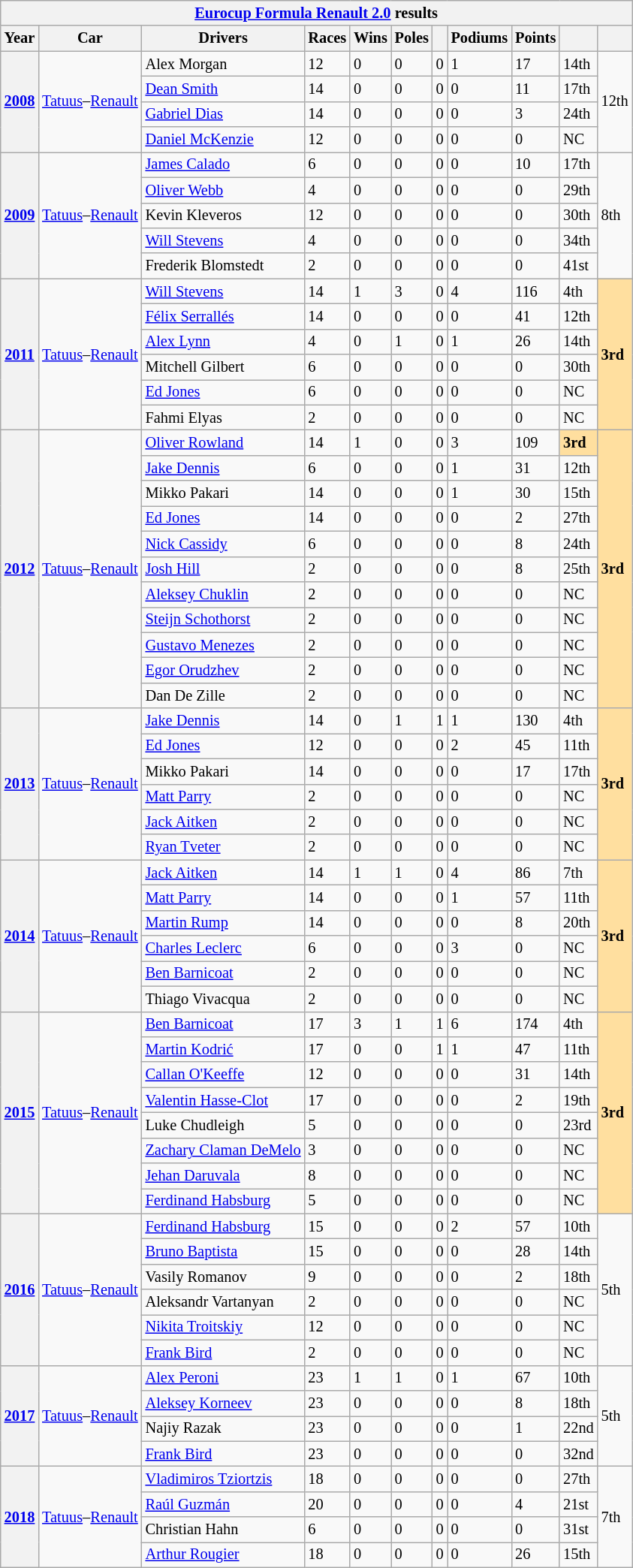<table class="wikitable" style="font-size:85%">
<tr>
<th colspan=11><a href='#'>Eurocup Formula Renault 2.0</a> results</th>
</tr>
<tr>
<th>Year</th>
<th>Car</th>
<th>Drivers</th>
<th>Races</th>
<th>Wins</th>
<th>Poles</th>
<th></th>
<th>Podiums</th>
<th>Points</th>
<th></th>
<th></th>
</tr>
<tr>
<th rowspan=4><a href='#'>2008</a></th>
<td rowspan=4><a href='#'>Tatuus</a>–<a href='#'>Renault</a></td>
<td> Alex Morgan</td>
<td>12</td>
<td>0</td>
<td>0</td>
<td>0</td>
<td>1</td>
<td>17</td>
<td>14th</td>
<td rowspan=4>12th</td>
</tr>
<tr>
<td> <a href='#'>Dean Smith</a></td>
<td>14</td>
<td>0</td>
<td>0</td>
<td>0</td>
<td>0</td>
<td>11</td>
<td>17th</td>
</tr>
<tr>
<td> <a href='#'>Gabriel Dias</a></td>
<td>14</td>
<td>0</td>
<td>0</td>
<td>0</td>
<td>0</td>
<td>3</td>
<td>24th</td>
</tr>
<tr>
<td> <a href='#'>Daniel McKenzie</a></td>
<td>12</td>
<td>0</td>
<td>0</td>
<td>0</td>
<td>0</td>
<td>0</td>
<td>NC</td>
</tr>
<tr>
<th rowspan=5><a href='#'>2009</a></th>
<td rowspan=5><a href='#'>Tatuus</a>–<a href='#'>Renault</a></td>
<td> <a href='#'>James Calado</a></td>
<td>6</td>
<td>0</td>
<td>0</td>
<td>0</td>
<td>0</td>
<td>10</td>
<td>17th</td>
<td rowspan=5>8th</td>
</tr>
<tr>
<td> <a href='#'>Oliver Webb</a></td>
<td>4</td>
<td>0</td>
<td>0</td>
<td>0</td>
<td>0</td>
<td>0</td>
<td>29th</td>
</tr>
<tr>
<td> Kevin Kleveros</td>
<td>12</td>
<td>0</td>
<td>0</td>
<td>0</td>
<td>0</td>
<td>0</td>
<td>30th</td>
</tr>
<tr>
<td> <a href='#'>Will Stevens</a></td>
<td>4</td>
<td>0</td>
<td>0</td>
<td>0</td>
<td>0</td>
<td>0</td>
<td>34th</td>
</tr>
<tr>
<td> Frederik Blomstedt</td>
<td>2</td>
<td>0</td>
<td>0</td>
<td>0</td>
<td>0</td>
<td>0</td>
<td>41st</td>
</tr>
<tr>
<th rowspan=6><a href='#'>2011</a></th>
<td rowspan=6><a href='#'>Tatuus</a>–<a href='#'>Renault</a></td>
<td> <a href='#'>Will Stevens</a></td>
<td>14</td>
<td>1</td>
<td>3</td>
<td>0</td>
<td>4</td>
<td>116</td>
<td>4th</td>
<td rowspan=6 style="background:#FFDF9F;"><strong>3rd</strong></td>
</tr>
<tr>
<td> <a href='#'>Félix Serrallés</a></td>
<td>14</td>
<td>0</td>
<td>0</td>
<td>0</td>
<td>0</td>
<td>41</td>
<td>12th</td>
</tr>
<tr>
<td> <a href='#'>Alex Lynn</a></td>
<td>4</td>
<td>0</td>
<td>1</td>
<td>0</td>
<td>1</td>
<td>26</td>
<td>14th</td>
</tr>
<tr>
<td> Mitchell Gilbert</td>
<td>6</td>
<td>0</td>
<td>0</td>
<td>0</td>
<td>0</td>
<td>0</td>
<td>30th</td>
</tr>
<tr>
<td> <a href='#'>Ed Jones</a></td>
<td>6</td>
<td>0</td>
<td>0</td>
<td>0</td>
<td>0</td>
<td>0</td>
<td>NC</td>
</tr>
<tr>
<td> Fahmi Elyas</td>
<td>2</td>
<td>0</td>
<td>0</td>
<td>0</td>
<td>0</td>
<td>0</td>
<td>NC</td>
</tr>
<tr>
<th rowspan=11><a href='#'>2012</a></th>
<td rowspan=11><a href='#'>Tatuus</a>–<a href='#'>Renault</a></td>
<td> <a href='#'>Oliver Rowland</a></td>
<td>14</td>
<td>1</td>
<td>0</td>
<td>0</td>
<td>3</td>
<td>109</td>
<td style="background:#FFDF9F;"><strong>3rd</strong></td>
<td rowspan=11 style="background:#FFDF9F;"><strong>3rd</strong></td>
</tr>
<tr>
<td> <a href='#'>Jake Dennis</a></td>
<td>6</td>
<td>0</td>
<td>0</td>
<td>0</td>
<td>1</td>
<td>31</td>
<td>12th</td>
</tr>
<tr>
<td> Mikko Pakari</td>
<td>14</td>
<td>0</td>
<td>0</td>
<td>0</td>
<td>1</td>
<td>30</td>
<td>15th</td>
</tr>
<tr>
<td> <a href='#'>Ed Jones</a></td>
<td>14</td>
<td>0</td>
<td>0</td>
<td>0</td>
<td>0</td>
<td>2</td>
<td>27th</td>
</tr>
<tr>
<td> <a href='#'>Nick Cassidy</a></td>
<td>6</td>
<td>0</td>
<td>0</td>
<td>0</td>
<td>0</td>
<td>8</td>
<td>24th</td>
</tr>
<tr>
<td> <a href='#'>Josh Hill</a></td>
<td>2</td>
<td>0</td>
<td>0</td>
<td>0</td>
<td>0</td>
<td>8</td>
<td>25th</td>
</tr>
<tr>
<td> <a href='#'>Aleksey Chuklin</a></td>
<td>2</td>
<td>0</td>
<td>0</td>
<td>0</td>
<td>0</td>
<td>0</td>
<td>NC</td>
</tr>
<tr>
<td> <a href='#'>Steijn Schothorst</a></td>
<td>2</td>
<td>0</td>
<td>0</td>
<td>0</td>
<td>0</td>
<td>0</td>
<td>NC</td>
</tr>
<tr>
<td> <a href='#'>Gustavo Menezes</a></td>
<td>2</td>
<td>0</td>
<td>0</td>
<td>0</td>
<td>0</td>
<td>0</td>
<td>NC</td>
</tr>
<tr>
<td> <a href='#'>Egor Orudzhev</a></td>
<td>2</td>
<td>0</td>
<td>0</td>
<td>0</td>
<td>0</td>
<td>0</td>
<td>NC</td>
</tr>
<tr>
<td> Dan De Zille</td>
<td>2</td>
<td>0</td>
<td>0</td>
<td>0</td>
<td>0</td>
<td>0</td>
<td>NC</td>
</tr>
<tr>
<th rowspan=6><a href='#'>2013</a></th>
<td rowspan=6><a href='#'>Tatuus</a>–<a href='#'>Renault</a></td>
<td> <a href='#'>Jake Dennis</a></td>
<td>14</td>
<td>0</td>
<td>1</td>
<td>1</td>
<td>1</td>
<td>130</td>
<td>4th</td>
<td rowspan=6 style="background:#FFDF9F;"><strong>3rd</strong></td>
</tr>
<tr>
<td> <a href='#'>Ed Jones</a></td>
<td>12</td>
<td>0</td>
<td>0</td>
<td>0</td>
<td>2</td>
<td>45</td>
<td>11th</td>
</tr>
<tr>
<td> Mikko Pakari</td>
<td>14</td>
<td>0</td>
<td>0</td>
<td>0</td>
<td>0</td>
<td>17</td>
<td>17th</td>
</tr>
<tr>
<td> <a href='#'>Matt Parry</a></td>
<td>2</td>
<td>0</td>
<td>0</td>
<td>0</td>
<td>0</td>
<td>0</td>
<td>NC</td>
</tr>
<tr>
<td> <a href='#'>Jack Aitken</a></td>
<td>2</td>
<td>0</td>
<td>0</td>
<td>0</td>
<td>0</td>
<td>0</td>
<td>NC</td>
</tr>
<tr>
<td> <a href='#'>Ryan Tveter</a></td>
<td>2</td>
<td>0</td>
<td>0</td>
<td>0</td>
<td>0</td>
<td>0</td>
<td>NC</td>
</tr>
<tr>
<th rowspan=6><a href='#'>2014</a></th>
<td rowspan=6><a href='#'>Tatuus</a>–<a href='#'>Renault</a></td>
<td> <a href='#'>Jack Aitken</a></td>
<td>14</td>
<td>1</td>
<td>1</td>
<td>0</td>
<td>4</td>
<td>86</td>
<td>7th</td>
<td rowspan=6 style="background:#FFDF9F;"><strong>3rd</strong></td>
</tr>
<tr>
<td> <a href='#'>Matt Parry</a></td>
<td>14</td>
<td>0</td>
<td>0</td>
<td>0</td>
<td>1</td>
<td>57</td>
<td>11th</td>
</tr>
<tr>
<td> <a href='#'>Martin Rump</a></td>
<td>14</td>
<td>0</td>
<td>0</td>
<td>0</td>
<td>0</td>
<td>8</td>
<td>20th</td>
</tr>
<tr>
<td> <a href='#'>Charles Leclerc</a></td>
<td>6</td>
<td>0</td>
<td>0</td>
<td>0</td>
<td>3</td>
<td>0</td>
<td>NC</td>
</tr>
<tr>
<td> <a href='#'>Ben Barnicoat</a></td>
<td>2</td>
<td>0</td>
<td>0</td>
<td>0</td>
<td>0</td>
<td>0</td>
<td>NC</td>
</tr>
<tr>
<td> Thiago Vivacqua</td>
<td>2</td>
<td>0</td>
<td>0</td>
<td>0</td>
<td>0</td>
<td>0</td>
<td>NC</td>
</tr>
<tr>
<th rowspan=8><a href='#'>2015</a></th>
<td rowspan=8><a href='#'>Tatuus</a>–<a href='#'>Renault</a></td>
<td> <a href='#'>Ben Barnicoat</a></td>
<td>17</td>
<td>3</td>
<td>1</td>
<td>1</td>
<td>6</td>
<td>174</td>
<td>4th</td>
<td rowspan=8 style="background:#FFDF9F;"><strong>3rd</strong></td>
</tr>
<tr>
<td> <a href='#'>Martin Kodrić</a></td>
<td>17</td>
<td>0</td>
<td>0</td>
<td>1</td>
<td>1</td>
<td>47</td>
<td>11th</td>
</tr>
<tr>
<td> <a href='#'>Callan O'Keeffe</a></td>
<td>12</td>
<td>0</td>
<td>0</td>
<td>0</td>
<td>0</td>
<td>31</td>
<td>14th</td>
</tr>
<tr>
<td> <a href='#'>Valentin Hasse-Clot</a></td>
<td>17</td>
<td>0</td>
<td>0</td>
<td>0</td>
<td>0</td>
<td>2</td>
<td>19th</td>
</tr>
<tr>
<td> Luke Chudleigh</td>
<td>5</td>
<td>0</td>
<td>0</td>
<td>0</td>
<td>0</td>
<td>0</td>
<td>23rd</td>
</tr>
<tr>
<td> <a href='#'>Zachary Claman DeMelo</a></td>
<td>3</td>
<td>0</td>
<td>0</td>
<td>0</td>
<td>0</td>
<td>0</td>
<td>NC</td>
</tr>
<tr>
<td> <a href='#'>Jehan Daruvala</a></td>
<td>8</td>
<td>0</td>
<td>0</td>
<td>0</td>
<td>0</td>
<td>0</td>
<td>NC</td>
</tr>
<tr>
<td> <a href='#'>Ferdinand Habsburg</a></td>
<td>5</td>
<td>0</td>
<td>0</td>
<td>0</td>
<td>0</td>
<td>0</td>
<td>NC</td>
</tr>
<tr>
<th rowspan=6><a href='#'>2016</a></th>
<td rowspan=6><a href='#'>Tatuus</a>–<a href='#'>Renault</a></td>
<td> <a href='#'>Ferdinand Habsburg</a></td>
<td>15</td>
<td>0</td>
<td>0</td>
<td>0</td>
<td>2</td>
<td>57</td>
<td>10th</td>
<td rowspan=6>5th</td>
</tr>
<tr>
<td> <a href='#'>Bruno Baptista</a></td>
<td>15</td>
<td>0</td>
<td>0</td>
<td>0</td>
<td>0</td>
<td>28</td>
<td>14th</td>
</tr>
<tr>
<td> Vasily Romanov</td>
<td>9</td>
<td>0</td>
<td>0</td>
<td>0</td>
<td>0</td>
<td>2</td>
<td>18th</td>
</tr>
<tr>
<td> Aleksandr Vartanyan</td>
<td>2</td>
<td>0</td>
<td>0</td>
<td>0</td>
<td>0</td>
<td>0</td>
<td>NC</td>
</tr>
<tr>
<td> <a href='#'>Nikita Troitskiy</a></td>
<td>12</td>
<td>0</td>
<td>0</td>
<td>0</td>
<td>0</td>
<td>0</td>
<td>NC</td>
</tr>
<tr>
<td> <a href='#'>Frank Bird</a></td>
<td>2</td>
<td>0</td>
<td>0</td>
<td>0</td>
<td>0</td>
<td>0</td>
<td>NC</td>
</tr>
<tr>
<th rowspan=4><a href='#'>2017</a></th>
<td rowspan=4><a href='#'>Tatuus</a>–<a href='#'>Renault</a></td>
<td> <a href='#'>Alex Peroni</a></td>
<td>23</td>
<td>1</td>
<td>1</td>
<td>0</td>
<td>1</td>
<td>67</td>
<td>10th</td>
<td rowspan=4>5th</td>
</tr>
<tr>
<td> <a href='#'>Aleksey Korneev</a></td>
<td>23</td>
<td>0</td>
<td>0</td>
<td>0</td>
<td>0</td>
<td>8</td>
<td>18th</td>
</tr>
<tr>
<td> Najiy Razak</td>
<td>23</td>
<td>0</td>
<td>0</td>
<td>0</td>
<td>0</td>
<td>1</td>
<td>22nd</td>
</tr>
<tr>
<td> <a href='#'>Frank Bird</a></td>
<td>23</td>
<td>0</td>
<td>0</td>
<td>0</td>
<td>0</td>
<td>0</td>
<td>32nd</td>
</tr>
<tr>
<th rowspan=4><a href='#'>2018</a></th>
<td rowspan=4><a href='#'>Tatuus</a>–<a href='#'>Renault</a></td>
<td> <a href='#'>Vladimiros Tziortzis</a></td>
<td>18</td>
<td>0</td>
<td>0</td>
<td>0</td>
<td>0</td>
<td>0</td>
<td>27th</td>
<td rowspan=4>7th</td>
</tr>
<tr>
<td> <a href='#'>Raúl Guzmán</a></td>
<td>20</td>
<td>0</td>
<td>0</td>
<td>0</td>
<td>0</td>
<td>4</td>
<td>21st</td>
</tr>
<tr>
<td> Christian Hahn</td>
<td>6</td>
<td>0</td>
<td>0</td>
<td>0</td>
<td>0</td>
<td>0</td>
<td>31st</td>
</tr>
<tr>
<td> <a href='#'>Arthur Rougier</a></td>
<td>18</td>
<td>0</td>
<td>0</td>
<td>0</td>
<td>0</td>
<td>26</td>
<td>15th</td>
</tr>
</table>
